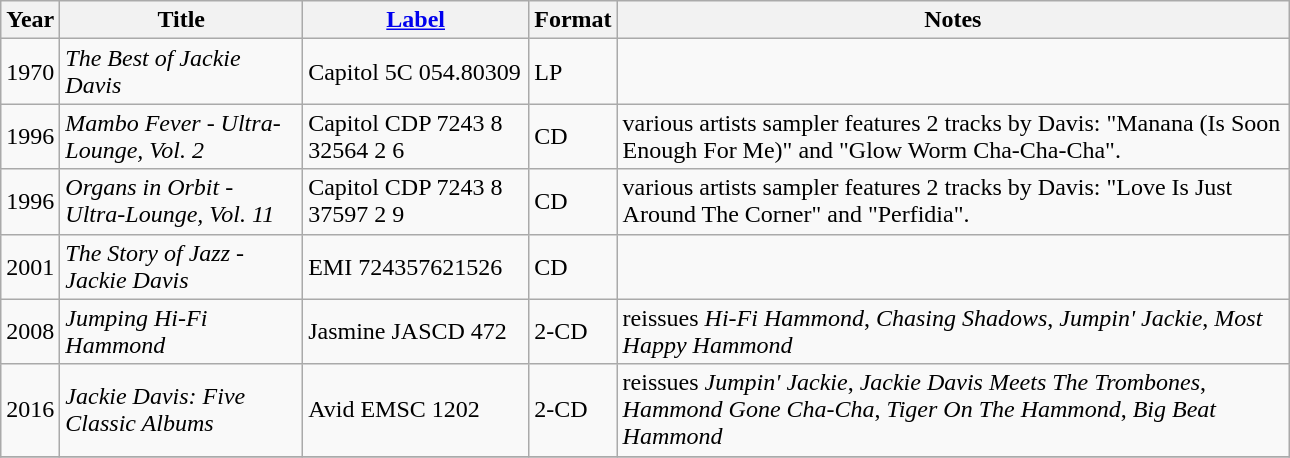<table class="wikitable sortable" width="68%">
<tr>
<th>Year</th>
<th>Title</th>
<th><a href='#'>Label</a></th>
<th>Format</th>
<th>Notes</th>
</tr>
<tr>
<td>1970</td>
<td><em>The Best of Jackie Davis</em></td>
<td>Capitol 5C 054.80309</td>
<td>LP</td>
<td></td>
</tr>
<tr>
<td>1996</td>
<td><em>Mambo Fever - Ultra-Lounge, Vol. 2</em></td>
<td>Capitol CDP 7243 8 32564 2 6</td>
<td>CD</td>
<td>various artists sampler features 2 tracks by Davis: "Manana (Is Soon Enough For Me)" and "Glow Worm Cha-Cha-Cha".</td>
</tr>
<tr>
<td>1996</td>
<td><em>Organs in Orbit - Ultra-Lounge, Vol. 11</em></td>
<td>Capitol CDP 7243 8 37597 2 9</td>
<td>CD</td>
<td>various artists sampler features 2 tracks by Davis: "Love Is Just Around The Corner" and "Perfidia".</td>
</tr>
<tr>
<td>2001</td>
<td><em>The Story of Jazz - Jackie Davis</em></td>
<td>EMI 724357621526</td>
<td>CD</td>
<td></td>
</tr>
<tr>
<td>2008</td>
<td><em>Jumping Hi-Fi Hammond</em></td>
<td>Jasmine JASCD 472</td>
<td>2-CD</td>
<td>reissues <em>Hi-Fi Hammond</em>, <em>Chasing Shadows</em>, <em>Jumpin' Jackie</em>, <em>Most Happy Hammond</em></td>
</tr>
<tr>
<td>2016</td>
<td><em>Jackie Davis: Five Classic Albums</em></td>
<td>Avid EMSC 1202</td>
<td>2-CD</td>
<td>reissues <em>Jumpin' Jackie</em>, <em>Jackie Davis Meets The Trombones</em>, <em>Hammond Gone Cha-Cha</em>, <em>Tiger On The Hammond</em>, <em>Big Beat Hammond</em></td>
</tr>
<tr>
</tr>
</table>
